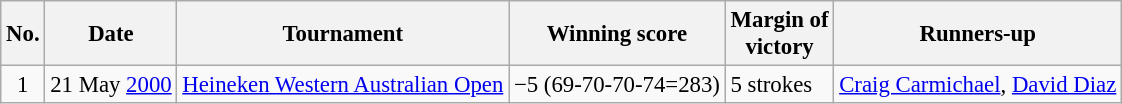<table class="wikitable" style="font-size:95%;">
<tr>
<th>No.</th>
<th>Date</th>
<th>Tournament</th>
<th>Winning score</th>
<th>Margin of<br>victory</th>
<th>Runners-up</th>
</tr>
<tr>
<td align=center>1</td>
<td align=right>21 May <a href='#'>2000</a></td>
<td><a href='#'>Heineken Western Australian Open</a></td>
<td>−5 (69-70-70-74=283)</td>
<td>5 strokes</td>
<td> <a href='#'>Craig Carmichael</a>,  <a href='#'>David Diaz</a></td>
</tr>
</table>
